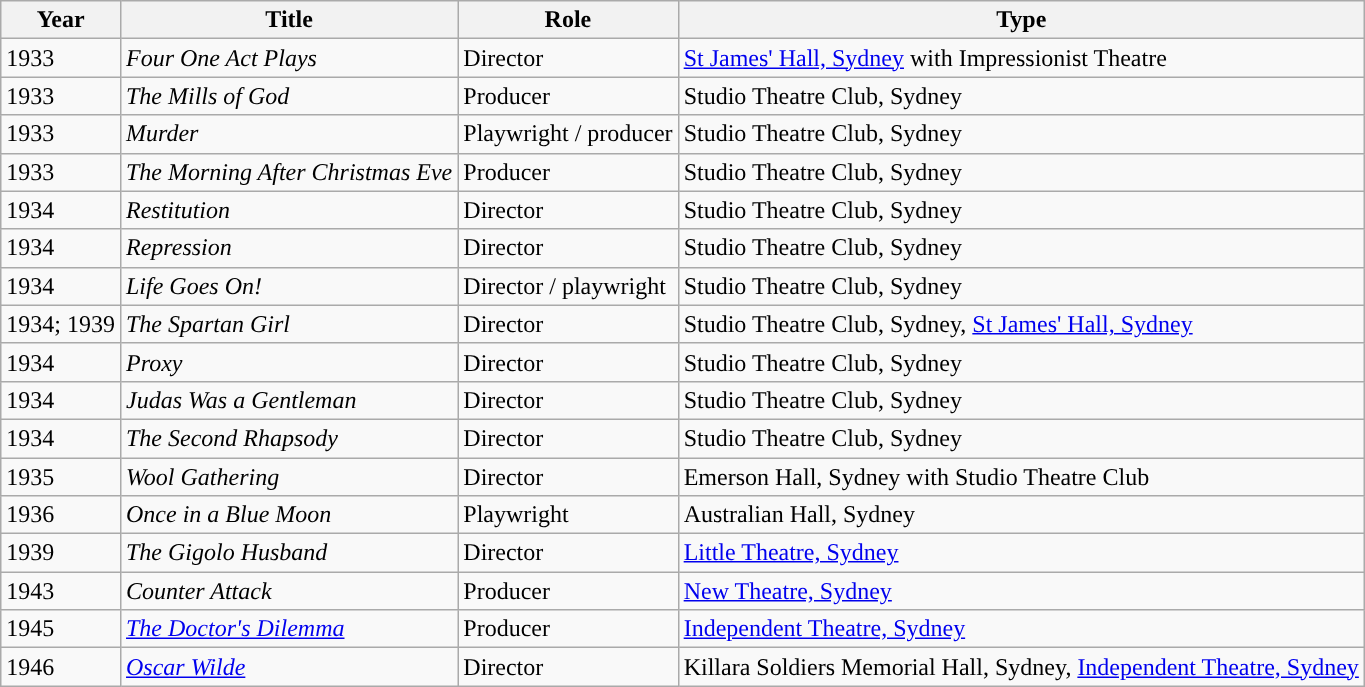<table class="wikitable">
<tr>
<th>Year</th>
<th>Title</th>
<th>Role</th>
<th>Type</th>
</tr>
<tr>
<td>1933</td>
<td><em>Four One Act Plays</em></td>
<td>Director</td>
<td><a href='#'>St James' Hall, Sydney</a> with Impressionist Theatre</td>
</tr>
<tr>
<td>1933</td>
<td><em>The Mills of God</em></td>
<td>Producer</td>
<td>Studio Theatre Club, Sydney</td>
</tr>
<tr>
<td>1933</td>
<td><em>Murder</em></td>
<td>Playwright / producer</td>
<td>Studio Theatre Club, Sydney</td>
</tr>
<tr>
<td>1933</td>
<td><em>The Morning After Christmas Eve</em></td>
<td>Producer</td>
<td>Studio Theatre Club, Sydney</td>
</tr>
<tr>
<td>1934</td>
<td><em>Restitution</em></td>
<td>Director</td>
<td>Studio Theatre Club, Sydney</td>
</tr>
<tr>
<td>1934</td>
<td><em>Repression</em></td>
<td>Director</td>
<td>Studio Theatre Club, Sydney</td>
</tr>
<tr>
<td>1934</td>
<td><em>Life Goes On!</em></td>
<td>Director / playwright</td>
<td>Studio Theatre Club, Sydney</td>
</tr>
<tr>
<td>1934; 1939</td>
<td><em>The Spartan Girl</em></td>
<td>Director</td>
<td>Studio Theatre Club, Sydney, <a href='#'>St James' Hall, Sydney</a></td>
</tr>
<tr>
<td>1934</td>
<td><em>Proxy</em></td>
<td>Director</td>
<td>Studio Theatre Club, Sydney</td>
</tr>
<tr>
<td>1934</td>
<td><em>Judas Was a Gentleman</em></td>
<td>Director</td>
<td>Studio Theatre Club, Sydney</td>
</tr>
<tr>
<td>1934</td>
<td><em>The Second Rhapsody</em></td>
<td>Director</td>
<td>Studio Theatre Club, Sydney</td>
</tr>
<tr>
<td>1935</td>
<td><em>Wool Gathering</em></td>
<td>Director</td>
<td>Emerson Hall, Sydney with Studio Theatre Club</td>
</tr>
<tr>
<td>1936</td>
<td><em>Once in a Blue Moon</em></td>
<td>Playwright</td>
<td>Australian Hall, Sydney</td>
</tr>
<tr>
<td>1939</td>
<td><em>The Gigolo Husband</em></td>
<td>Director</td>
<td><a href='#'>Little Theatre, Sydney</a></td>
</tr>
<tr>
<td>1943</td>
<td><em>Counter Attack</em></td>
<td>Producer</td>
<td><a href='#'>New Theatre, Sydney</a></td>
</tr>
<tr>
<td>1945</td>
<td><em><a href='#'>The Doctor's Dilemma</a></em></td>
<td>Producer</td>
<td><a href='#'>Independent Theatre, Sydney</a></td>
</tr>
<tr>
<td>1946</td>
<td><em><a href='#'>Oscar Wilde</a></em></td>
<td>Director</td>
<td>Killara Soldiers Memorial Hall, Sydney, <a href='#'>Independent Theatre, Sydney</a></td>
</tr>
</table>
